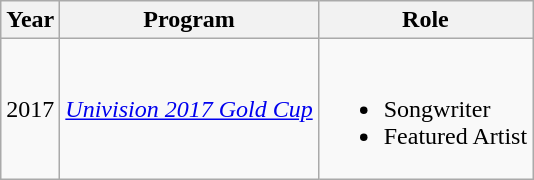<table class="wikitable unsortable">
<tr>
<th>Year</th>
<th>Program</th>
<th>Role</th>
</tr>
<tr>
<td>2017</td>
<td><em><a href='#'>Univision 2017 Gold Cup</a></em></td>
<td><br><ul><li>Songwriter</li><li>Featured Artist</li></ul></td>
</tr>
</table>
